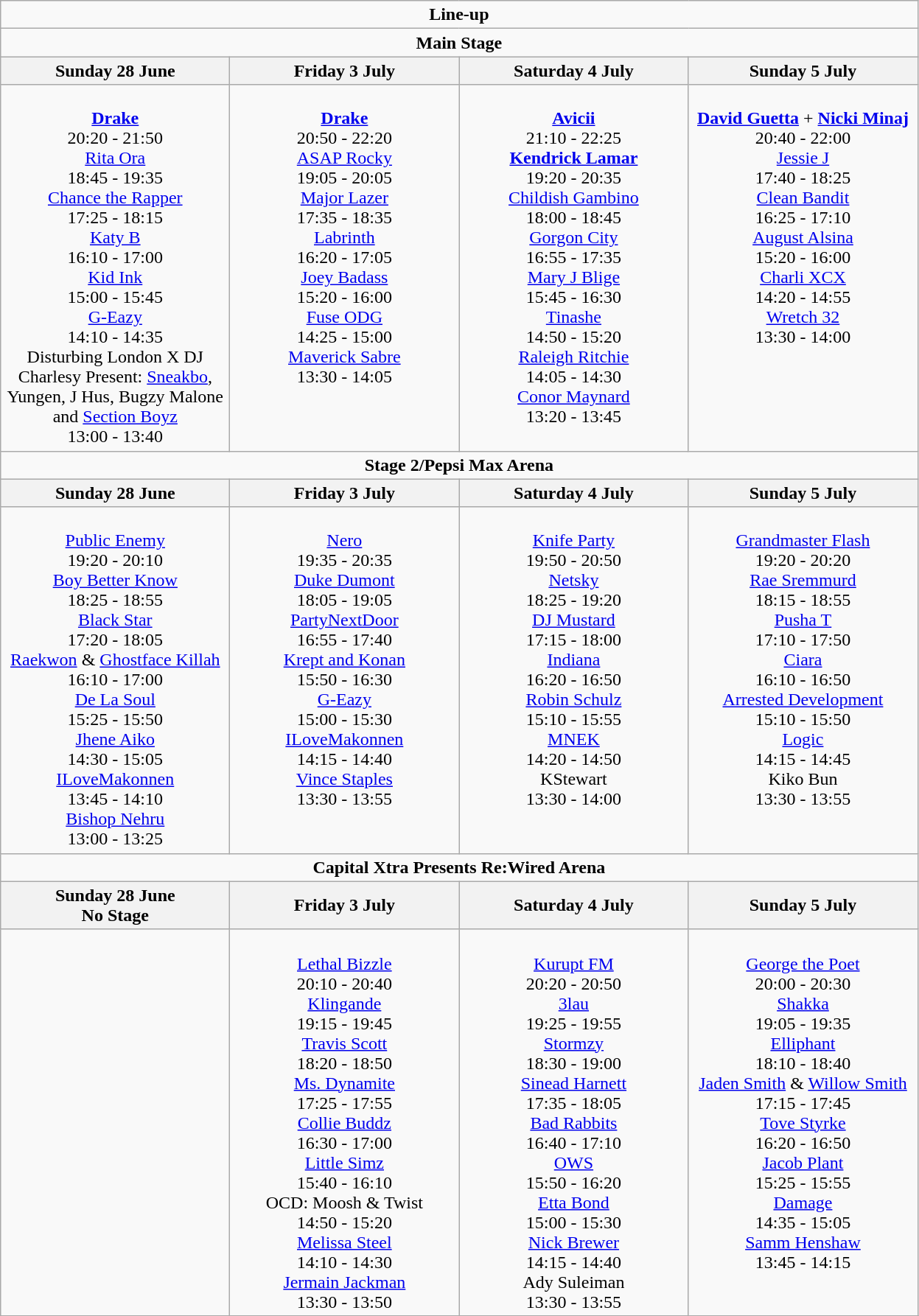<table class="wikitable">
<tr>
<td colspan="4" style="text-align:center;"><strong>Line-up</strong></td>
</tr>
<tr>
<td colspan="4" style="text-align:center;"><strong>Main Stage</strong></td>
</tr>
<tr>
<th>Sunday 28 June</th>
<th>Friday 3 July</th>
<th>Saturday 4 July</th>
<th>Sunday 5 July</th>
</tr>
<tr>
<td style="text-align:center; vertical-align:top; width:200px;"><br><strong><a href='#'>Drake</a></strong>
<br>20:20 - 21:50
<br><a href='#'>Rita Ora</a>
<br>18:45 - 19:35
<br><a href='#'>Chance the Rapper</a>
<br>17:25 - 18:15
<br><a href='#'>Katy B</a>
<br>16:10 - 17:00
<br><a href='#'>Kid Ink</a>
<br>15:00 - 15:45
<br><a href='#'>G-Eazy</a>
<br>14:10 - 14:35
<br>Disturbing London X DJ Charlesy Present: <a href='#'>Sneakbo</a>, Yungen, J Hus, Bugzy Malone and <a href='#'>Section Boyz</a>
<br>13:00 - 13:40</td>
<td style="text-align:center; vertical-align:top; width:200px;"><br><strong><a href='#'>Drake</a></strong>
<br>20:50 - 22:20
<br><a href='#'>ASAP Rocky</a>
<br>19:05 - 20:05
<br><a href='#'>Major Lazer</a>
<br>17:35 - 18:35
<br><a href='#'>Labrinth</a>
<br>16:20 - 17:05
<br><a href='#'>Joey Badass</a>
<br>15:20 - 16:00
<br><a href='#'>Fuse ODG</a>
<br>14:25 - 15:00
<br><a href='#'>Maverick Sabre</a>
<br>13:30 - 14:05</td>
<td style="text-align:center; vertical-align:top; width:200px;"><br><strong><a href='#'>Avicii</a></strong>
<br>21:10 - 22:25
<br><strong><a href='#'>Kendrick Lamar</a></strong>
<br>19:20 - 20:35
<br><a href='#'>Childish Gambino</a>
<br>18:00 - 18:45
<br><a href='#'>Gorgon City</a>
<br>16:55 - 17:35
<br><a href='#'>Mary J Blige</a>
<br>15:45 - 16:30
<br><a href='#'>Tinashe</a>
<br>14:50 - 15:20
<br><a href='#'>Raleigh Ritchie</a>
<br>14:05 - 14:30
<br><a href='#'>Conor Maynard</a>
<br>13:20 - 13:45</td>
<td style="text-align:center; vertical-align:top; width:200px;"><br><strong><a href='#'>David Guetta</a></strong> + <strong><a href='#'>Nicki Minaj</a></strong>
<br>20:40 - 22:00
<br><a href='#'>Jessie J</a>
<br>17:40 - 18:25
<br><a href='#'>Clean Bandit</a>
<br>16:25 - 17:10
<br><a href='#'>August Alsina</a>
<br>15:20 - 16:00
<br><a href='#'>Charli XCX</a>
<br>14:20 - 14:55
<br><a href='#'>Wretch 32</a>
<br>13:30 - 14:00</td>
</tr>
<tr>
<td colspan="4" style="text-align:center;"><strong>Stage 2/Pepsi Max Arena</strong></td>
</tr>
<tr>
<th>Sunday 28 June</th>
<th>Friday 3 July</th>
<th>Saturday 4 July</th>
<th>Sunday 5 July</th>
</tr>
<tr>
<td style="text-align:center; vertical-align:top; width:200px;"><br><a href='#'>Public Enemy</a>
<br>19:20 - 20:10
<br><a href='#'>Boy Better Know</a>
<br>18:25 - 18:55
<br><a href='#'>Black Star</a>
<br>17:20 - 18:05
<br><a href='#'>Raekwon</a> & <a href='#'>Ghostface Killah</a>
<br>16:10 - 17:00
<br><a href='#'>De La Soul</a>
<br>15:25 - 15:50
<br><a href='#'>Jhene Aiko</a>
<br>14:30 - 15:05
<br><a href='#'>ILoveMakonnen</a>
<br>13:45 - 14:10
<br><a href='#'>Bishop Nehru</a>
<br>13:00 - 13:25</td>
<td style="text-align:center; vertical-align:top; width:200px;"><br><a href='#'>Nero</a>
<br>19:35 - 20:35
<br><a href='#'>Duke Dumont</a>
<br>18:05 - 19:05
<br><a href='#'>PartyNextDoor</a>
<br>16:55 - 17:40
<br><a href='#'>Krept and Konan</a>
<br>15:50 - 16:30
<br><a href='#'>G-Eazy</a>
<br>15:00 - 15:30
<br><a href='#'>ILoveMakonnen</a>
<br>14:15 - 14:40
<br><a href='#'>Vince Staples</a>
<br>13:30 - 13:55</td>
<td style="text-align:center; vertical-align:top; width:200px;"><br><a href='#'>Knife Party</a>
<br>19:50 - 20:50
<br><a href='#'>Netsky</a>
<br>18:25 - 19:20
<br><a href='#'>DJ Mustard</a>
<br>17:15 - 18:00
<br><a href='#'>Indiana</a>
<br>16:20 - 16:50
<br><a href='#'>Robin Schulz</a>
<br>15:10 - 15:55
<br><a href='#'>MNEK</a>
<br>14:20 - 14:50
<br>KStewart
<br>13:30 - 14:00</td>
<td style="text-align:center; vertical-align:top; width:200px;"><br><a href='#'>Grandmaster Flash</a>
<br>19:20 - 20:20
<br><a href='#'>Rae Sremmurd</a>
<br>18:15 - 18:55
<br><a href='#'>Pusha T</a>
<br>17:10 - 17:50
<br><a href='#'>Ciara</a>
<br>16:10 - 16:50
<br><a href='#'>Arrested Development</a>
<br>15:10 - 15:50
<br><a href='#'>Logic</a>
<br>14:15 - 14:45
<br>Kiko Bun
<br>13:30 - 13:55</td>
</tr>
<tr>
<td colspan="4" style="text-align:center;"><strong>Capital Xtra Presents Re:Wired Arena</strong></td>
</tr>
<tr>
<th>Sunday 28 June<br>No Stage</th>
<th>Friday 3 July</th>
<th>Saturday 4 July</th>
<th>Sunday 5 July</th>
</tr>
<tr>
<td></td>
<td style="text-align:center; vertical-align:top; width:200px;"><br><a href='#'>Lethal Bizzle</a>
<br>20:10 - 20:40
<br><a href='#'>Klingande</a>
<br>19:15 - 19:45
<br><a href='#'>Travis Scott</a>
<br>18:20 - 18:50
<br><a href='#'>Ms. Dynamite</a>
<br>17:25 - 17:55
<br><a href='#'>Collie Buddz</a>
<br>16:30 - 17:00
<br><a href='#'>Little Simz</a>
<br>15:40 - 16:10
<br>OCD: Moosh & Twist
<br>14:50 - 15:20
<br><a href='#'>Melissa Steel</a>
<br>14:10 - 14:30
<br><a href='#'>Jermain Jackman</a>
<br>13:30 - 13:50</td>
<td style="text-align:center; vertical-align:top; width:200px;"><br><a href='#'>Kurupt FM</a>
<br>20:20 - 20:50
<br><a href='#'>3lau</a>
<br>19:25 - 19:55
<br><a href='#'>Stormzy</a>
<br>18:30 - 19:00
<br><a href='#'>Sinead Harnett</a>
<br>17:35 - 18:05
<br><a href='#'>Bad Rabbits</a>
<br>16:40 - 17:10
<br><a href='#'>OWS</a>
<br>15:50 - 16:20
<br><a href='#'>Etta Bond</a>
<br>15:00 - 15:30
<br><a href='#'>Nick Brewer</a>
<br>14:15 - 14:40
<br>Ady Suleiman
<br>13:30 - 13:55</td>
<td style="text-align:center; vertical-align:top; width:200px;"><br><a href='#'>George the Poet</a>
<br>20:00 - 20:30
<br><a href='#'>Shakka</a>
<br>19:05 - 19:35
<br><a href='#'>Elliphant</a>
<br>18:10 - 18:40
<br><a href='#'>Jaden Smith</a> & <a href='#'>Willow Smith</a>
<br>17:15 - 17:45
<br><a href='#'>Tove Styrke</a>
<br>16:20 - 16:50
<br><a href='#'>Jacob Plant</a>
<br>15:25 - 15:55
<br><a href='#'>Damage</a>
<br>14:35 - 15:05
<br><a href='#'>Samm Henshaw</a>
<br>13:45 - 14:15</td>
</tr>
<tr>
</tr>
</table>
